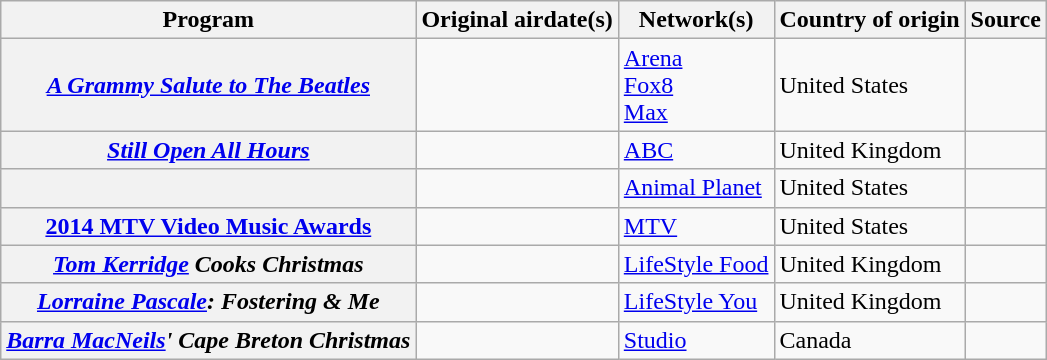<table class="wikitable plainrowheaders sortable">
<tr>
<th scope="col">Program</th>
<th scope="col">Original airdate(s)</th>
<th scope="col">Network(s)</th>
<th scope="col">Country of origin</th>
<th scope="col" class="unsortable">Source</th>
</tr>
<tr>
<th scope="row"><em><a href='#'>A Grammy Salute to The Beatles</a></em></th>
<td align=center></td>
<td><a href='#'>Arena</a><br><a href='#'>Fox8</a><br><a href='#'>Max</a></td>
<td>United States</td>
<td align=center></td>
</tr>
<tr>
<th scope="row"><em><a href='#'>Still Open All Hours</a></em></th>
<td align=center></td>
<td><a href='#'>ABC</a></td>
<td>United Kingdom</td>
<td align=center></td>
</tr>
<tr>
<th scope="row"><em></em></th>
<td align=center></td>
<td><a href='#'>Animal Planet</a></td>
<td>United States</td>
<td align=center></td>
</tr>
<tr>
<th scope="row"><a href='#'>2014 MTV Video Music Awards</a></th>
<td align=center></td>
<td><a href='#'>MTV</a></td>
<td>United States</td>
<td align=center></td>
</tr>
<tr>
<th scope="row"><em><a href='#'>Tom Kerridge</a> Cooks Christmas</em></th>
<td align=center></td>
<td><a href='#'>LifeStyle Food</a></td>
<td>United Kingdom</td>
<td align=center></td>
</tr>
<tr>
<th scope="row"><em><a href='#'>Lorraine Pascale</a>: Fostering & Me</em></th>
<td align=center></td>
<td><a href='#'>LifeStyle You</a></td>
<td>United Kingdom</td>
<td align=center></td>
</tr>
<tr>
<th scope="row"><em><a href='#'>Barra MacNeils</a>' Cape Breton Christmas</em></th>
<td align=center></td>
<td><a href='#'>Studio</a></td>
<td>Canada</td>
<td align=center></td>
</tr>
</table>
